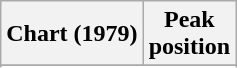<table class="wikitable plainrowheaders sortable" style="text-align:center;">
<tr>
<th>Chart (1979)</th>
<th>Peak<br>position</th>
</tr>
<tr>
</tr>
<tr>
</tr>
</table>
